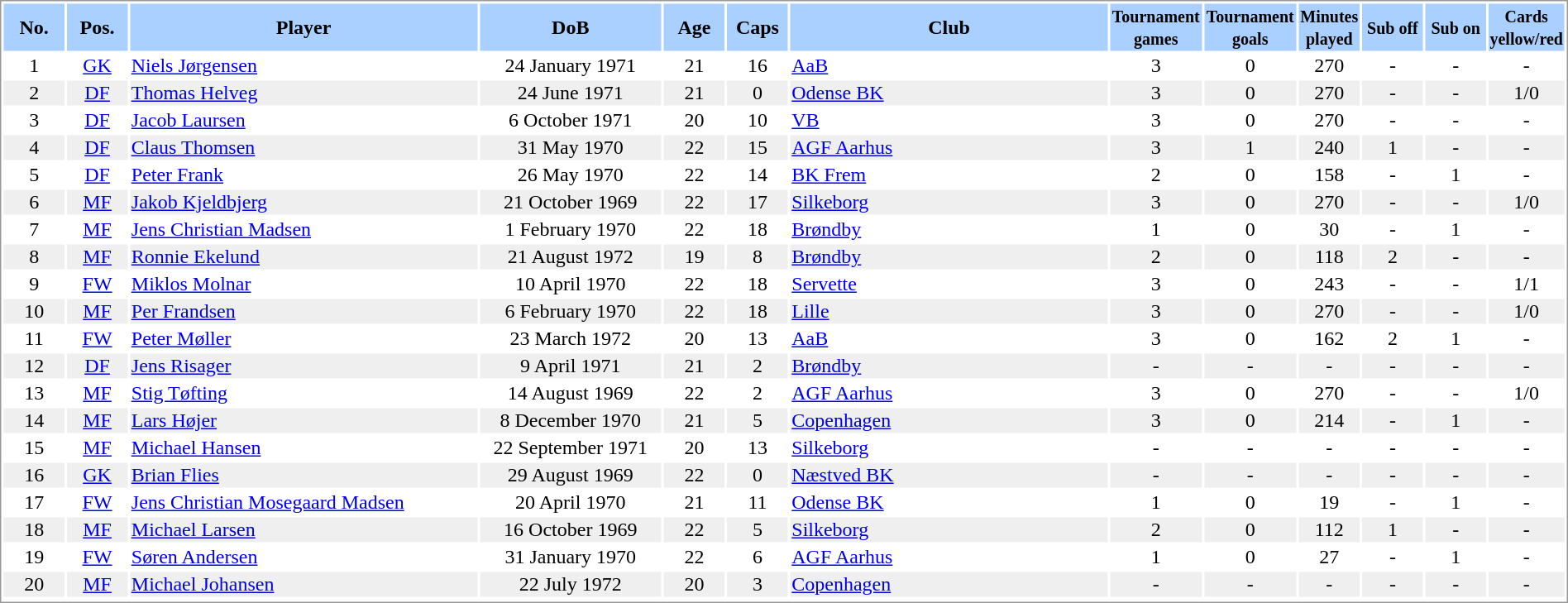<table border="0" width="100%" style="border: 1px solid #999; background-color:#FFFFFF; text-align:center">
<tr align="center" bgcolor="#AAD0FF">
<th width=4%>No.</th>
<th width=4%>Pos.</th>
<th width=23%>Player</th>
<th width=12%>DoB</th>
<th width=4%>Age</th>
<th width=4%>Caps</th>
<th width=21%>Club</th>
<th width=6%><small>Tournament<br>games</small></th>
<th width=6%><small>Tournament<br>goals</small></th>
<th width=4%><small>Minutes<br>played</small></th>
<th width=4%><small>Sub off</small></th>
<th width=4%><small>Sub on</small></th>
<th width=4%><small>Cards<br>yellow/red</small></th>
</tr>
<tr>
<td>1</td>
<td><a href='#'>GK</a></td>
<td align="left"><a href='#'>Niels Jørgensen</a></td>
<td>24 January 1971</td>
<td>21</td>
<td>16</td>
<td align="left"> <a href='#'>AaB</a></td>
<td>3</td>
<td>0</td>
<td>270</td>
<td>-</td>
<td>-</td>
<td>-</td>
</tr>
<tr bgcolor="#EFEFEF">
<td>2</td>
<td><a href='#'>DF</a></td>
<td align="left"><a href='#'>Thomas Helveg</a></td>
<td>24 June 1971</td>
<td>21</td>
<td>0</td>
<td align="left"> <a href='#'>Odense BK</a></td>
<td>3</td>
<td>0</td>
<td>270</td>
<td>-</td>
<td>-</td>
<td>1/0</td>
</tr>
<tr>
<td>3</td>
<td><a href='#'>DF</a></td>
<td align="left"><a href='#'>Jacob Laursen</a></td>
<td>6 October 1971</td>
<td>20</td>
<td>10</td>
<td align="left"> <a href='#'>VB</a></td>
<td>3</td>
<td>0</td>
<td>270</td>
<td>-</td>
<td>-</td>
<td>-</td>
</tr>
<tr bgcolor="#EFEFEF">
<td>4</td>
<td><a href='#'>DF</a></td>
<td align="left"><a href='#'>Claus Thomsen</a></td>
<td>31 May 1970</td>
<td>22</td>
<td>15</td>
<td align="left"> <a href='#'>AGF Aarhus</a></td>
<td>3</td>
<td>1</td>
<td>240</td>
<td>1</td>
<td>-</td>
<td>-</td>
</tr>
<tr>
<td>5</td>
<td><a href='#'>DF</a></td>
<td align="left"><a href='#'>Peter Frank</a></td>
<td>26 May 1970</td>
<td>22</td>
<td>14</td>
<td align="left"> <a href='#'>BK Frem</a></td>
<td>2</td>
<td>0</td>
<td>158</td>
<td>-</td>
<td>1</td>
<td>-</td>
</tr>
<tr bgcolor="#EFEFEF">
<td>6</td>
<td><a href='#'>MF</a></td>
<td align="left"><a href='#'>Jakob Kjeldbjerg</a></td>
<td>21 October 1969</td>
<td>22</td>
<td>17</td>
<td align="left"> <a href='#'>Silkeborg</a></td>
<td>3</td>
<td>0</td>
<td>270</td>
<td>-</td>
<td>-</td>
<td>1/0</td>
</tr>
<tr>
<td>7</td>
<td><a href='#'>MF</a></td>
<td align="left"><a href='#'>Jens Christian Madsen</a></td>
<td>1 February 1970</td>
<td>22</td>
<td>18</td>
<td align="left"> <a href='#'>Brøndby</a></td>
<td>1</td>
<td>0</td>
<td>30</td>
<td>-</td>
<td>1</td>
<td>-</td>
</tr>
<tr bgcolor="#EFEFEF">
<td>8</td>
<td><a href='#'>MF</a></td>
<td align="left"><a href='#'>Ronnie Ekelund</a></td>
<td>21 August 1972</td>
<td>19</td>
<td>8</td>
<td align="left"> <a href='#'>Brøndby</a></td>
<td>2</td>
<td>0</td>
<td>118</td>
<td>2</td>
<td>-</td>
<td>-</td>
</tr>
<tr>
<td>9</td>
<td><a href='#'>FW</a></td>
<td align="left"><a href='#'>Miklos Molnar</a></td>
<td>10 April 1970</td>
<td>22</td>
<td>18</td>
<td align="left"> <a href='#'>Servette</a></td>
<td>3</td>
<td>0</td>
<td>243</td>
<td>-</td>
<td>-</td>
<td>1/1</td>
</tr>
<tr bgcolor="#EFEFEF">
<td>10</td>
<td><a href='#'>MF</a></td>
<td align="left"><a href='#'>Per Frandsen</a></td>
<td>6 February 1970</td>
<td>22</td>
<td>18</td>
<td align="left"> <a href='#'>Lille</a></td>
<td>3</td>
<td>0</td>
<td>270</td>
<td>-</td>
<td>-</td>
<td>1/0</td>
</tr>
<tr>
<td>11</td>
<td><a href='#'>FW</a></td>
<td align="left"><a href='#'>Peter Møller</a></td>
<td>23 March 1972</td>
<td>20</td>
<td>13</td>
<td align="left"> <a href='#'>AaB</a></td>
<td>3</td>
<td>0</td>
<td>162</td>
<td>2</td>
<td>1</td>
<td>-</td>
</tr>
<tr bgcolor="#EFEFEF">
<td>12</td>
<td><a href='#'>DF</a></td>
<td align="left"><a href='#'>Jens Risager</a></td>
<td>9 April 1971</td>
<td>21</td>
<td>2</td>
<td align="left"> <a href='#'>Brøndby</a></td>
<td>-</td>
<td>-</td>
<td>-</td>
<td>-</td>
<td>-</td>
<td>-</td>
</tr>
<tr>
<td>13</td>
<td><a href='#'>MF</a></td>
<td align="left"><a href='#'>Stig Tøfting</a></td>
<td>14 August 1969</td>
<td>22</td>
<td>2</td>
<td align="left"> <a href='#'>AGF Aarhus</a></td>
<td>3</td>
<td>0</td>
<td>270</td>
<td>-</td>
<td>-</td>
<td>1/0</td>
</tr>
<tr bgcolor="#EFEFEF">
<td>14</td>
<td><a href='#'>MF</a></td>
<td align="left"><a href='#'>Lars Højer</a></td>
<td>8 December 1970</td>
<td>21</td>
<td>5</td>
<td align="left"> <a href='#'>Copenhagen</a></td>
<td>3</td>
<td>0</td>
<td>214</td>
<td>-</td>
<td>1</td>
<td>-</td>
</tr>
<tr>
<td>15</td>
<td><a href='#'>MF</a></td>
<td align="left"><a href='#'>Michael Hansen</a></td>
<td>22 September 1971</td>
<td>20</td>
<td>13</td>
<td align="left"> <a href='#'>Silkeborg</a></td>
<td>-</td>
<td>-</td>
<td>-</td>
<td>-</td>
<td>-</td>
<td>-</td>
</tr>
<tr bgcolor="#EFEFEF">
<td>16</td>
<td><a href='#'>GK</a></td>
<td align="left"><a href='#'>Brian Flies</a></td>
<td>29 August 1969</td>
<td>22</td>
<td>0</td>
<td align="left"> <a href='#'>Næstved BK</a></td>
<td>-</td>
<td>-</td>
<td>-</td>
<td>-</td>
<td>-</td>
<td>-</td>
</tr>
<tr>
<td>17</td>
<td><a href='#'>FW</a></td>
<td align="left"><a href='#'>Jens Christian Mosegaard Madsen</a></td>
<td>20 April 1970</td>
<td>21</td>
<td>11</td>
<td align="left"> <a href='#'>Odense BK</a></td>
<td>1</td>
<td>0</td>
<td>19</td>
<td>-</td>
<td>1</td>
<td>-</td>
</tr>
<tr bgcolor="#EFEFEF">
<td>18</td>
<td><a href='#'>MF</a></td>
<td align="left"><a href='#'>Michael Larsen</a></td>
<td>16 October 1969</td>
<td>22</td>
<td>5</td>
<td align="left"> <a href='#'>Silkeborg</a></td>
<td>2</td>
<td>0</td>
<td>112</td>
<td>1</td>
<td>-</td>
<td>-</td>
</tr>
<tr>
<td>19</td>
<td><a href='#'>FW</a></td>
<td align="left"><a href='#'>Søren Andersen</a></td>
<td>31 January 1970</td>
<td>22</td>
<td>6</td>
<td align="left"> <a href='#'>AGF Aarhus</a></td>
<td>1</td>
<td>0</td>
<td>27</td>
<td>-</td>
<td>1</td>
<td>-</td>
</tr>
<tr bgcolor="#EFEFEF">
<td>20</td>
<td><a href='#'>MF</a></td>
<td align="left"><a href='#'>Michael Johansen</a></td>
<td>22 July 1972</td>
<td>20</td>
<td>3</td>
<td align="left"> <a href='#'>Copenhagen</a></td>
<td>-</td>
<td>-</td>
<td>-</td>
<td>-</td>
<td>-</td>
<td>-</td>
</tr>
<tr>
</tr>
</table>
